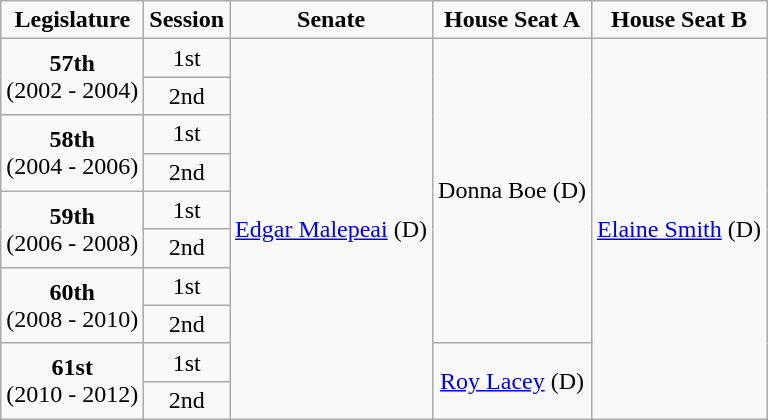<table class=wikitable style="text-align:center">
<tr>
<td><strong>Legislature</strong></td>
<td><strong>Session</strong></td>
<td><strong>Senate</strong></td>
<td><strong>House Seat A</strong></td>
<td><strong>House Seat B</strong></td>
</tr>
<tr>
<td rowspan="2" colspan="1" style="text-align: center;"><strong>57th</strong> <br> (2002 - 2004)</td>
<td>1st</td>
<td rowspan="10" colspan="1" style="text-align: center;" ><a href='#'>Edgar Malepeai</a> (D)</td>
<td rowspan="8" colspan="1" style="text-align: center;" >Donna Boe (D)</td>
<td rowspan="10" colspan="1" style="text-align: center;" ><a href='#'>Elaine Smith</a> (D)</td>
</tr>
<tr>
<td>2nd</td>
</tr>
<tr>
<td rowspan="2" colspan="1" style="text-align: center;"><strong>58th</strong> <br> (2004 - 2006)</td>
<td>1st</td>
</tr>
<tr>
<td>2nd</td>
</tr>
<tr>
<td rowspan="2" colspan="1" style="text-align: center;"><strong>59th</strong> <br> (2006 - 2008)</td>
<td>1st</td>
</tr>
<tr>
<td>2nd</td>
</tr>
<tr>
<td rowspan="2" colspan="1" style="text-align: center;"><strong>60th</strong> <br> (2008 - 2010)</td>
<td>1st</td>
</tr>
<tr>
<td>2nd</td>
</tr>
<tr>
<td rowspan="2" colspan="1" style="text-align: center;"><strong>61st</strong> <br> (2010 - 2012)</td>
<td>1st</td>
<td rowspan="2" colspan="1" style="text-align: center;" ><a href='#'>Roy Lacey</a> (D)</td>
</tr>
<tr>
<td>2nd</td>
</tr>
</table>
